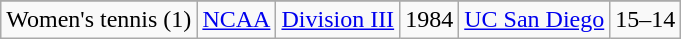<table class="wikitable">
<tr align="center">
</tr>
<tr align="center">
<td rowspan="1">Women's tennis (1)</td>
<td rowspan="1"><a href='#'>NCAA</a></td>
<td rowspan="1"><a href='#'>Division III</a></td>
<td>1984</td>
<td><a href='#'>UC San Diego</a></td>
<td>15–14</td>
</tr>
</table>
